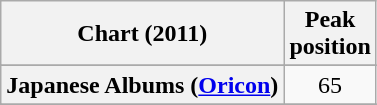<table class="wikitable sortable plainrowheaders" style="text-align:center;">
<tr>
<th>Chart (2011)</th>
<th>Peak<br>position</th>
</tr>
<tr>
</tr>
<tr>
<th scope="row">Japanese Albums (<a href='#'>Oricon</a>)</th>
<td>65</td>
</tr>
<tr>
</tr>
<tr>
</tr>
<tr>
</tr>
<tr>
</tr>
<tr>
</tr>
<tr>
</tr>
<tr>
</tr>
<tr>
</tr>
</table>
